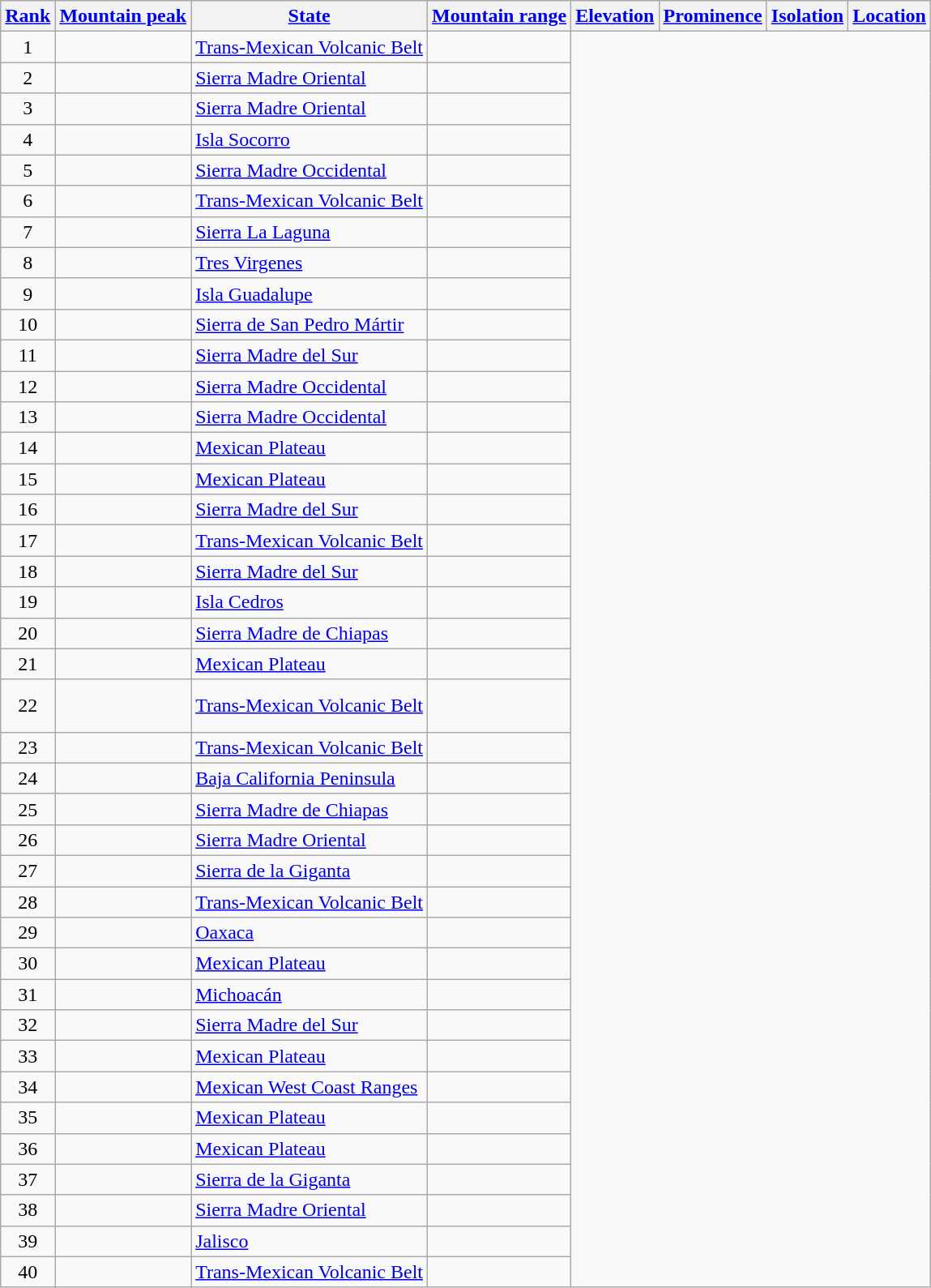<table class="wikitable sortable">
<tr>
<th><a href='#'>Rank</a></th>
<th><a href='#'>Mountain peak</a></th>
<th><a href='#'>State</a></th>
<th><a href='#'>Mountain range</a></th>
<th><a href='#'>Elevation</a></th>
<th><a href='#'>Prominence</a></th>
<th><a href='#'>Isolation</a></th>
<th><a href='#'>Location</a></th>
</tr>
<tr>
<td align=center>1<br></td>
<td><br></td>
<td><a href='#'>Trans-Mexican Volcanic Belt</a><br></td>
<td></td>
</tr>
<tr>
<td align=center>2<br></td>
<td></td>
<td><a href='#'>Sierra Madre Oriental</a><br></td>
<td></td>
</tr>
<tr>
<td align=center>3<br></td>
<td></td>
<td><a href='#'>Sierra Madre Oriental</a><br></td>
<td></td>
</tr>
<tr>
<td align=center>4<br></td>
<td></td>
<td><a href='#'>Isla Socorro</a><br></td>
<td></td>
</tr>
<tr>
<td align=center>5<br></td>
<td></td>
<td><a href='#'>Sierra Madre Occidental</a><br></td>
<td></td>
</tr>
<tr>
<td align=center>6<br></td>
<td></td>
<td><a href='#'>Trans-Mexican Volcanic Belt</a><br></td>
<td></td>
</tr>
<tr>
<td align=center>7<br></td>
<td></td>
<td><a href='#'>Sierra La Laguna</a><br></td>
<td></td>
</tr>
<tr>
<td align=center>8<br></td>
<td></td>
<td><a href='#'>Tres Virgenes</a><br></td>
<td></td>
</tr>
<tr>
<td align=center>9<br></td>
<td></td>
<td><a href='#'>Isla Guadalupe</a><br></td>
<td></td>
</tr>
<tr>
<td align=center>10<br></td>
<td></td>
<td><a href='#'>Sierra de San Pedro Mártir</a><br></td>
<td></td>
</tr>
<tr>
<td align=center>11<br></td>
<td></td>
<td><a href='#'>Sierra Madre del Sur</a><br></td>
<td></td>
</tr>
<tr>
<td align=center>12<br></td>
<td></td>
<td><a href='#'>Sierra Madre Occidental</a><br></td>
<td></td>
</tr>
<tr>
<td align=center>13<br></td>
<td></td>
<td><a href='#'>Sierra Madre Occidental</a><br></td>
<td></td>
</tr>
<tr>
<td align=center>14<br></td>
<td></td>
<td><a href='#'>Mexican Plateau</a><br></td>
<td></td>
</tr>
<tr>
<td align=center>15<br></td>
<td></td>
<td><a href='#'>Mexican Plateau</a><br></td>
<td></td>
</tr>
<tr>
<td align=center>16<br></td>
<td></td>
<td><a href='#'>Sierra Madre del Sur</a><br></td>
<td></td>
</tr>
<tr>
<td align=center>17<br></td>
<td></td>
<td><a href='#'>Trans-Mexican Volcanic Belt</a><br></td>
<td></td>
</tr>
<tr>
<td align=center>18<br></td>
<td></td>
<td><a href='#'>Sierra Madre del Sur</a><br></td>
<td></td>
</tr>
<tr>
<td align=center>19<br></td>
<td></td>
<td><a href='#'>Isla Cedros</a><br></td>
<td></td>
</tr>
<tr>
<td align=center>20<br></td>
<td></td>
<td><a href='#'>Sierra Madre de Chiapas</a><br></td>
<td></td>
</tr>
<tr>
<td align=center>21<br></td>
<td><br></td>
<td><a href='#'>Mexican Plateau</a><br></td>
<td></td>
</tr>
<tr>
<td align=center>22<br></td>
<td><br><br></td>
<td><a href='#'>Trans-Mexican Volcanic Belt</a><br></td>
<td></td>
</tr>
<tr>
<td align=center>23<br></td>
<td></td>
<td><a href='#'>Trans-Mexican Volcanic Belt</a><br></td>
<td></td>
</tr>
<tr>
<td align=center>24<br></td>
<td></td>
<td><a href='#'>Baja California Peninsula</a><br></td>
<td></td>
</tr>
<tr>
<td align=center>25<br></td>
<td></td>
<td><a href='#'>Sierra Madre de Chiapas</a><br></td>
<td></td>
</tr>
<tr>
<td align=center>26<br></td>
<td></td>
<td><a href='#'>Sierra Madre Oriental</a><br></td>
<td></td>
</tr>
<tr>
<td align=center>27<br></td>
<td></td>
<td><a href='#'>Sierra de la Giganta</a><br></td>
<td></td>
</tr>
<tr>
<td align=center>28<br></td>
<td></td>
<td><a href='#'>Trans-Mexican Volcanic Belt</a><br></td>
<td></td>
</tr>
<tr>
<td align=center>29<br></td>
<td></td>
<td><a href='#'>Oaxaca</a><br></td>
<td></td>
</tr>
<tr>
<td align=center>30<br></td>
<td><br></td>
<td><a href='#'>Mexican Plateau</a><br></td>
<td></td>
</tr>
<tr>
<td align=center>31<br></td>
<td></td>
<td><a href='#'>Michoacán</a><br></td>
<td></td>
</tr>
<tr>
<td align=center>32<br></td>
<td></td>
<td><a href='#'>Sierra Madre del Sur</a><br></td>
<td></td>
</tr>
<tr>
<td align=center>33<br></td>
<td></td>
<td><a href='#'>Mexican Plateau</a><br></td>
<td></td>
</tr>
<tr>
<td align=center>34<br></td>
<td></td>
<td><a href='#'>Mexican West Coast Ranges</a><br></td>
<td></td>
</tr>
<tr>
<td align=center>35<br></td>
<td></td>
<td><a href='#'>Mexican Plateau</a><br></td>
<td></td>
</tr>
<tr>
<td align=center>36<br></td>
<td><br></td>
<td><a href='#'>Mexican Plateau</a><br></td>
<td></td>
</tr>
<tr>
<td align=center>37<br></td>
<td></td>
<td><a href='#'>Sierra de la Giganta</a><br></td>
<td></td>
</tr>
<tr>
<td align=center>38<br></td>
<td></td>
<td><a href='#'>Sierra Madre Oriental</a><br></td>
<td></td>
</tr>
<tr>
<td align=center>39<br></td>
<td></td>
<td><a href='#'>Jalisco</a><br></td>
<td></td>
</tr>
<tr>
<td align=center>40<br></td>
<td><br></td>
<td><a href='#'>Trans-Mexican Volcanic Belt</a><br></td>
<td></td>
</tr>
</table>
